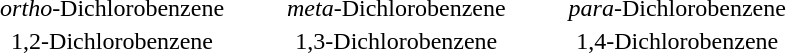<table align="center">
<tr>
<td style="text-align:center;"></td>
<td style="text-align:center;"></td>
<td style="text-align:center;"></td>
</tr>
<tr>
<td style="padding-left:20px;padding-right:20px;text-align:center;"><em>ortho</em>-Dichlorobenzene</td>
<td style="padding-left:20px;padding-right:20px;text-align:center;"><em>meta</em>-Dichlorobenzene</td>
<td style="padding-left:20px;padding-right:20px;text-align:center;"><em>para</em>-Dichlorobenzene</td>
</tr>
<tr>
<td style="padding-left:20px;padding-right:20px;text-align:center;">1,2-Dichlorobenzene</td>
<td style="padding-left:20px;padding-right:20px;text-align:center;">1,3-Dichlorobenzene</td>
<td style="padding-left:20px;padding-right:20px;text-align:center;">1,4-Dichlorobenzene</td>
</tr>
</table>
